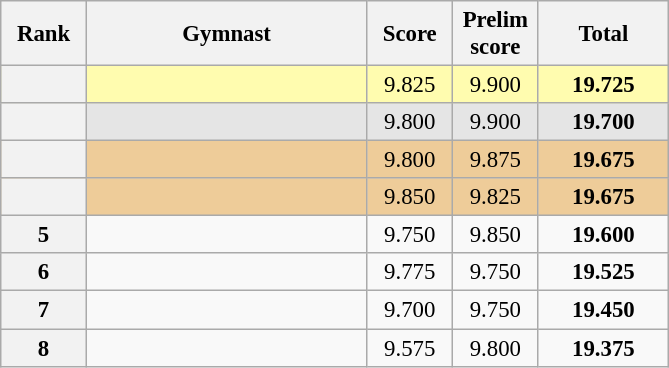<table class="wikitable sortable" style="text-align:center; font-size:95%">
<tr>
<th scope="col" style="width:50px;">Rank</th>
<th scope="col" style="width:180px;">Gymnast</th>
<th scope="col" style="width:50px;">Score</th>
<th scope="col" style="width:50px;">Prelim score</th>
<th scope="col" style="width:80px;">Total</th>
</tr>
<tr style="background:#fffcaf;">
<th scope=row style="text-align:center"></th>
<td style="text-align:left;"></td>
<td>9.825</td>
<td>9.900</td>
<td><strong>19.725</strong></td>
</tr>
<tr style="background:#e5e5e5;">
<th scope=row style="text-align:center"></th>
<td style="text-align:left;"></td>
<td>9.800</td>
<td>9.900</td>
<td><strong>19.700</strong></td>
</tr>
<tr style="background:#ec9;">
<th scope=row style="text-align:center"></th>
<td style="text-align:left;"></td>
<td>9.800</td>
<td>9.875</td>
<td><strong>19.675</strong></td>
</tr>
<tr style="background:#ec9;">
<th scope=row style="text-align:center"></th>
<td style="text-align:left;"></td>
<td>9.850</td>
<td>9.825</td>
<td><strong>19.675</strong></td>
</tr>
<tr>
<th scope=row style="text-align:center">5</th>
<td style="text-align:left;"></td>
<td>9.750</td>
<td>9.850</td>
<td><strong>19.600</strong></td>
</tr>
<tr>
<th scope=row style="text-align:center">6</th>
<td style="text-align:left;"></td>
<td>9.775</td>
<td>9.750</td>
<td><strong>19.525</strong></td>
</tr>
<tr>
<th scope=row style="text-align:center">7</th>
<td style="text-align:left;"></td>
<td>9.700</td>
<td>9.750</td>
<td><strong>19.450</strong></td>
</tr>
<tr>
<th scope=row style="text-align:center">8</th>
<td style="text-align:left;"></td>
<td>9.575</td>
<td>9.800</td>
<td><strong>19.375</strong></td>
</tr>
</table>
